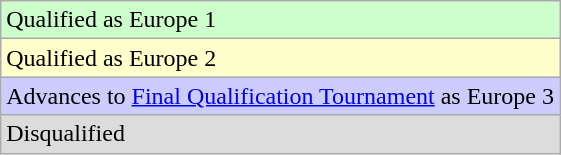<table class="wikitable">
<tr width=10px bgcolor="#CCFFCC">
<td>Qualified as Europe 1</td>
</tr>
<tr width=10px bgcolor="#FFFFCC">
<td>Qualified as Europe 2</td>
</tr>
<tr width=10px bgcolor="#CCCCFF">
<td>Advances to <a href='#'>Final Qualification Tournament</a> as Europe 3</td>
</tr>
<tr width=10px bgcolor="#DCDCDC">
<td>Disqualified</td>
</tr>
</table>
